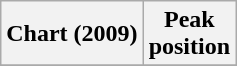<table class="wikitable plainrowheaders" style="text-align:center;" border="1">
<tr>
<th scope="col">Chart (2009)</th>
<th scope="col">Peak<br>position</th>
</tr>
<tr>
</tr>
</table>
